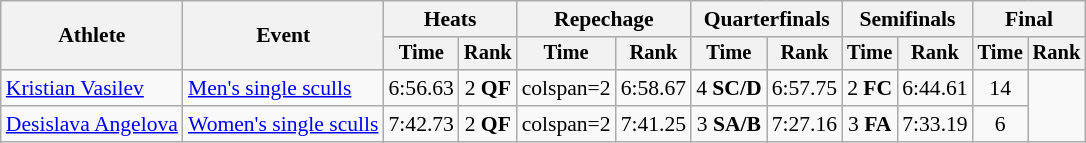<table class=wikitable style=font-size:90%;text-align:center>
<tr>
<th rowspan=2>Athlete</th>
<th rowspan=2>Event</th>
<th colspan=2>Heats</th>
<th colspan=2>Repechage</th>
<th colspan=2>Quarterfinals</th>
<th colspan=2>Semifinals</th>
<th colspan=2>Final</th>
</tr>
<tr style=font-size:95%>
<th>Time</th>
<th>Rank</th>
<th>Time</th>
<th>Rank</th>
<th>Time</th>
<th>Rank</th>
<th>Time</th>
<th>Rank</th>
<th>Time</th>
<th>Rank</th>
</tr>
<tr>
<td align=left><a href='#'>Kristian Vasilev</a></td>
<td align=left><a href='#'>Men's single sculls</a></td>
<td>6:56.63</td>
<td>2 <strong>QF</strong></td>
<td>colspan=2 </td>
<td>6:58.67</td>
<td>4 <strong>SC/D</strong></td>
<td>6:57.75</td>
<td>2 <strong>FC</strong></td>
<td>6:44.61</td>
<td>14</td>
</tr>
<tr>
<td align=left><a href='#'>Desislava Angelova</a></td>
<td align=left><a href='#'>Women's single sculls</a></td>
<td>7:42.73</td>
<td>2 <strong>QF</strong></td>
<td>colspan=2 </td>
<td>7:41.25</td>
<td>3 <strong>SA/B</strong></td>
<td>7:27.16</td>
<td>3 <strong>FA</strong></td>
<td>7:33.19</td>
<td>6</td>
</tr>
</table>
